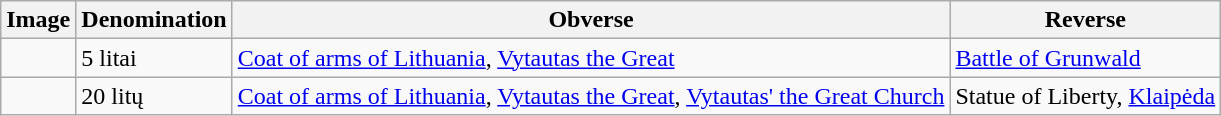<table class="wikitable">
<tr>
<th>Image</th>
<th>Denomination</th>
<th>Obverse</th>
<th>Reverse</th>
</tr>
<tr>
<td align="center"></td>
<td>5 litai</td>
<td><a href='#'>Coat of arms of Lithuania</a>, <a href='#'>Vytautas the Great</a></td>
<td><a href='#'>Battle of Grunwald</a></td>
</tr>
<tr>
<td align="center"></td>
<td>20 litų</td>
<td><a href='#'>Coat of arms of Lithuania</a>, <a href='#'>Vytautas the Great</a>, <a href='#'>Vytautas' the Great Church</a></td>
<td>Statue of Liberty, <a href='#'>Klaipėda</a></td>
</tr>
</table>
